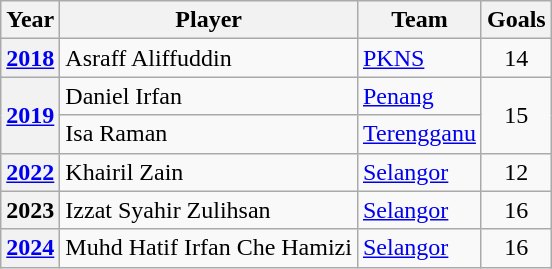<table class="plainrowheaders wikitable">
<tr>
<th>Year</th>
<th>Player</th>
<th>Team</th>
<th>Goals</th>
</tr>
<tr>
<th scope=row align="center"><a href='#'>2018</a></th>
<td>Asraff Aliffuddin</td>
<td><a href='#'>PKNS</a></td>
<td align="center">14</td>
</tr>
<tr>
<th scope=row rowspan="2" align="center"><a href='#'>2019</a></th>
<td>Daniel Irfan</td>
<td><a href='#'>Penang</a></td>
<td rowspan="2" align="center">15</td>
</tr>
<tr>
<td>Isa Raman</td>
<td><a href='#'>Terengganu</a></td>
</tr>
<tr>
<th scope=row align="center"><a href='#'>2022</a></th>
<td>Khairil Zain</td>
<td><a href='#'>Selangor</a></td>
<td align="center">12</td>
</tr>
<tr>
<th scope=row align="center">2023</th>
<td>Izzat Syahir Zulihsan</td>
<td><a href='#'>Selangor</a></td>
<td align="center">16</td>
</tr>
<tr>
<th scope=row align="center"><a href='#'>2024</a></th>
<td>Muhd Hatif Irfan Che Hamizi</td>
<td><a href='#'>Selangor</a></td>
<td align="center">16</td>
</tr>
</table>
